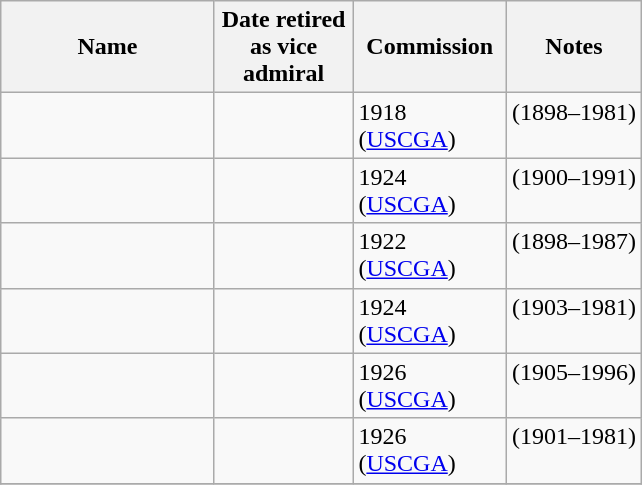<table class="wikitable sortable">
<tr>
<th width = 135>Name</th>
<th width = 85>Date retired as vice admiral </th>
<th width = 95>Commission </th>
<th class="unsortable">Notes</th>
</tr>
<tr valign=top>
<td></td>
<td align="right">  </td>
<td>1918 (<a href='#'>USCGA</a>)</td>
<td>(1898–1981)</td>
</tr>
<tr valign=top>
<td></td>
<td align="right">  </td>
<td>1924 (<a href='#'>USCGA</a>)</td>
<td>(1900–1991)</td>
</tr>
<tr valign=top>
<td></td>
<td align="right">  </td>
<td>1922 (<a href='#'>USCGA</a>)</td>
<td>(1898–1987)</td>
</tr>
<tr valign=top>
<td></td>
<td align="right">  </td>
<td>1924 (<a href='#'>USCGA</a>)</td>
<td>(1903–1981)</td>
</tr>
<tr valign=top>
<td></td>
<td align="right">  </td>
<td>1926 (<a href='#'>USCGA</a>)</td>
<td>(1905–1996)</td>
</tr>
<tr valign=top>
<td></td>
<td align="right">  </td>
<td>1926 (<a href='#'>USCGA</a>)</td>
<td>(1901–1981)</td>
</tr>
<tr>
</tr>
</table>
